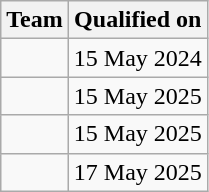<table class="wikitable sortable">
<tr>
<th>Team</th>
<th>Qualified on</th>
</tr>
<tr>
<td></td>
<td>15 May 2024</td>
</tr>
<tr>
<td></td>
<td>15 May 2025</td>
</tr>
<tr>
<td></td>
<td>15 May 2025</td>
</tr>
<tr>
<td></td>
<td>17 May 2025</td>
</tr>
</table>
